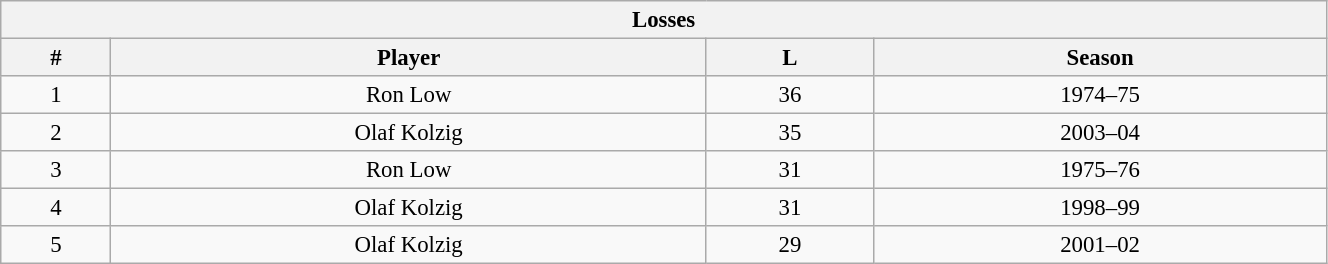<table class="wikitable" style="text-align: center; font-size: 95%" width="70%">
<tr>
<th colspan="4">Losses</th>
</tr>
<tr>
<th>#</th>
<th>Player</th>
<th>L</th>
<th>Season</th>
</tr>
<tr>
<td>1</td>
<td>Ron Low</td>
<td>36</td>
<td>1974–75</td>
</tr>
<tr>
<td>2</td>
<td>Olaf Kolzig</td>
<td>35</td>
<td>2003–04</td>
</tr>
<tr>
<td>3</td>
<td>Ron Low</td>
<td>31</td>
<td>1975–76</td>
</tr>
<tr>
<td>4</td>
<td>Olaf Kolzig</td>
<td>31</td>
<td>1998–99</td>
</tr>
<tr>
<td>5</td>
<td>Olaf Kolzig</td>
<td>29</td>
<td>2001–02</td>
</tr>
</table>
